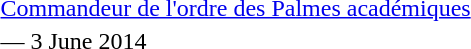<table>
<tr>
<td rowspan="2" style="width:60px; vertical-align:top;"></td>
<td><a href='#'>Commandeur de l'ordre des Palmes académiques</a></td>
</tr>
<tr>
<td>— 3 June 2014</td>
</tr>
</table>
